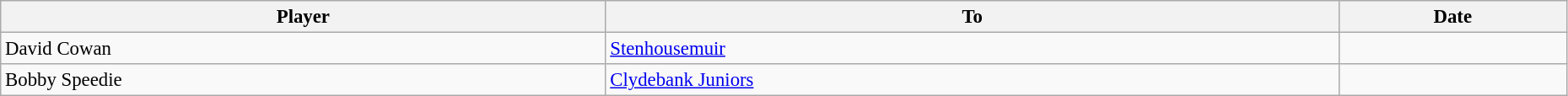<table class="wikitable" style="text-align:center; font-size:95%;width:98%; text-align:left">
<tr>
<th>Player</th>
<th>To</th>
<th>Date</th>
</tr>
<tr>
<td> David Cowan</td>
<td> <a href='#'>Stenhousemuir</a></td>
<td></td>
</tr>
<tr>
<td> Bobby Speedie</td>
<td> <a href='#'>Clydebank Juniors</a></td>
<td></td>
</tr>
</table>
